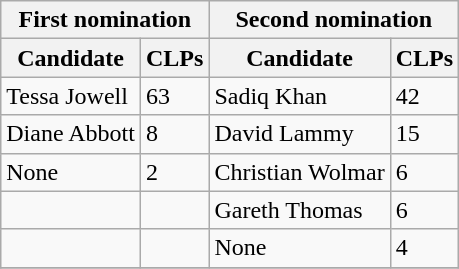<table class="wikitable">
<tr>
<th colspan="2">First nomination</th>
<th colspan="2">Second nomination</th>
</tr>
<tr>
<th>Candidate</th>
<th>CLPs</th>
<th>Candidate</th>
<th>CLPs</th>
</tr>
<tr>
<td>Tessa Jowell</td>
<td>63</td>
<td>Sadiq Khan</td>
<td>42</td>
</tr>
<tr>
<td>Diane Abbott</td>
<td>8</td>
<td>David Lammy</td>
<td>15</td>
</tr>
<tr>
<td>None</td>
<td>2</td>
<td>Christian Wolmar</td>
<td>6</td>
</tr>
<tr>
<td></td>
<td></td>
<td>Gareth Thomas</td>
<td>6</td>
</tr>
<tr>
<td></td>
<td></td>
<td>None</td>
<td>4</td>
</tr>
<tr>
</tr>
</table>
